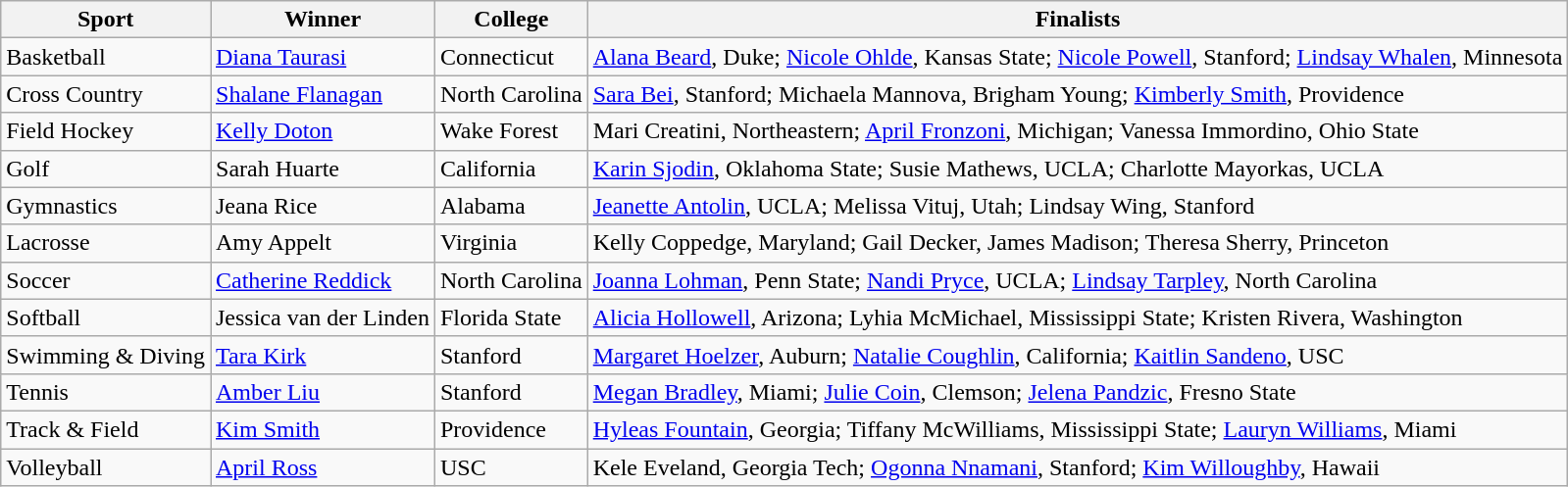<table class="wikitable">
<tr>
<th>Sport</th>
<th>Winner</th>
<th>College</th>
<th>Finalists</th>
</tr>
<tr>
<td>Basketball</td>
<td><a href='#'>Diana Taurasi</a></td>
<td>Connecticut</td>
<td><a href='#'>Alana Beard</a>, Duke; <a href='#'>Nicole Ohlde</a>, Kansas State; <a href='#'>Nicole Powell</a>, Stanford; <a href='#'>Lindsay Whalen</a>, Minnesota</td>
</tr>
<tr>
<td>Cross Country</td>
<td><a href='#'>Shalane Flanagan</a></td>
<td>North Carolina</td>
<td><a href='#'>Sara Bei</a>, Stanford; Michaela Mannova, Brigham Young; <a href='#'>Kimberly Smith</a>, Providence</td>
</tr>
<tr>
<td>Field Hockey</td>
<td><a href='#'>Kelly Doton</a></td>
<td>Wake Forest</td>
<td>Mari Creatini, Northeastern; <a href='#'>April Fronzoni</a>, Michigan; Vanessa Immordino, Ohio State</td>
</tr>
<tr>
<td>Golf</td>
<td>Sarah Huarte</td>
<td>California</td>
<td><a href='#'>Karin Sjodin</a>, Oklahoma State; Susie Mathews, UCLA; Charlotte Mayorkas, UCLA</td>
</tr>
<tr>
<td>Gymnastics</td>
<td>Jeana Rice</td>
<td>Alabama</td>
<td><a href='#'>Jeanette Antolin</a>, UCLA; Melissa Vituj, Utah; Lindsay Wing, Stanford</td>
</tr>
<tr>
<td>Lacrosse</td>
<td>Amy Appelt</td>
<td>Virginia</td>
<td>Kelly Coppedge, Maryland; Gail Decker, James Madison; Theresa Sherry, Princeton</td>
</tr>
<tr>
<td>Soccer</td>
<td><a href='#'>Catherine Reddick</a></td>
<td>North Carolina</td>
<td><a href='#'>Joanna Lohman</a>, Penn State; <a href='#'>Nandi Pryce</a>, UCLA; <a href='#'>Lindsay Tarpley</a>, North Carolina</td>
</tr>
<tr>
<td>Softball</td>
<td>Jessica van der Linden</td>
<td>Florida State</td>
<td><a href='#'>Alicia Hollowell</a>, Arizona; Lyhia McMichael, Mississippi State; Kristen Rivera, Washington</td>
</tr>
<tr>
<td>Swimming & Diving</td>
<td><a href='#'>Tara Kirk</a></td>
<td>Stanford</td>
<td><a href='#'>Margaret Hoelzer</a>, Auburn; <a href='#'>Natalie Coughlin</a>, California; <a href='#'>Kaitlin Sandeno</a>, USC</td>
</tr>
<tr>
<td>Tennis</td>
<td><a href='#'>Amber Liu</a></td>
<td>Stanford</td>
<td><a href='#'>Megan Bradley</a>, Miami; <a href='#'>Julie Coin</a>, Clemson; <a href='#'>Jelena Pandzic</a>, Fresno State</td>
</tr>
<tr>
<td>Track & Field</td>
<td><a href='#'>Kim Smith</a></td>
<td>Providence</td>
<td><a href='#'>Hyleas Fountain</a>, Georgia; Tiffany McWilliams, Mississippi State; <a href='#'>Lauryn Williams</a>, Miami</td>
</tr>
<tr>
<td>Volleyball</td>
<td><a href='#'>April Ross</a></td>
<td>USC</td>
<td>Kele Eveland, Georgia Tech; <a href='#'>Ogonna Nnamani</a>, Stanford; <a href='#'>Kim Willoughby</a>, Hawaii</td>
</tr>
</table>
